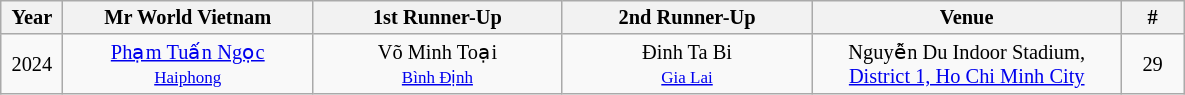<table class="wikitable" style="font-size: 85%; text-align:center;">
<tr>
<th width="035">Year</th>
<th width="160">Mr World Vietnam</th>
<th width="160">1st Runner-Up</th>
<th width="160">2nd Runner-Up</th>
<th width="200">Venue</th>
<th width="035">#</th>
</tr>
<tr>
<td>2024</td>
<td><a href='#'>Phạm Tuấn Ngọc</a><br><small><a href='#'>Haiphong</a></small></td>
<td>Võ Minh Toại<br><small><a href='#'>Bình Định</a></small></td>
<td>Đinh Ta Bi<br><small><a href='#'>Gia Lai</a></small></td>
<td>Nguyễn Du Indoor Stadium, <a href='#'>District 1, Ho Chi Minh City</a></td>
<td>29</td>
</tr>
</table>
